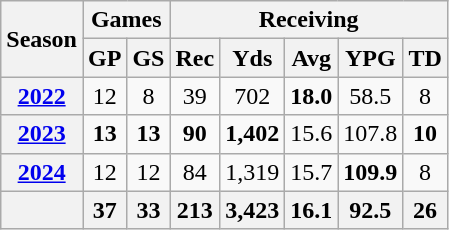<table class="wikitable" style="text-align:center;">
<tr>
<th rowspan="2">Season</th>
<th colspan="2">Games</th>
<th colspan="5">Receiving</th>
</tr>
<tr>
<th>GP</th>
<th>GS</th>
<th>Rec</th>
<th>Yds</th>
<th>Avg</th>
<th>YPG</th>
<th>TD</th>
</tr>
<tr>
<th><a href='#'>2022</a></th>
<td>12</td>
<td>8</td>
<td>39</td>
<td>702</td>
<td><strong>18.0</strong></td>
<td>58.5</td>
<td>8</td>
</tr>
<tr>
<th><a href='#'>2023</a></th>
<td><strong>13</strong></td>
<td><strong>13</strong></td>
<td><strong>90</strong></td>
<td><strong>1,402</strong></td>
<td>15.6</td>
<td>107.8</td>
<td><strong>10</strong></td>
</tr>
<tr>
<th><a href='#'>2024</a></th>
<td>12</td>
<td>12</td>
<td>84</td>
<td>1,319</td>
<td>15.7</td>
<td><strong>109.9</strong></td>
<td>8</td>
</tr>
<tr>
<th></th>
<th>37</th>
<th>33</th>
<th>213</th>
<th>3,423</th>
<th>16.1</th>
<th>92.5</th>
<th>26</th>
</tr>
</table>
